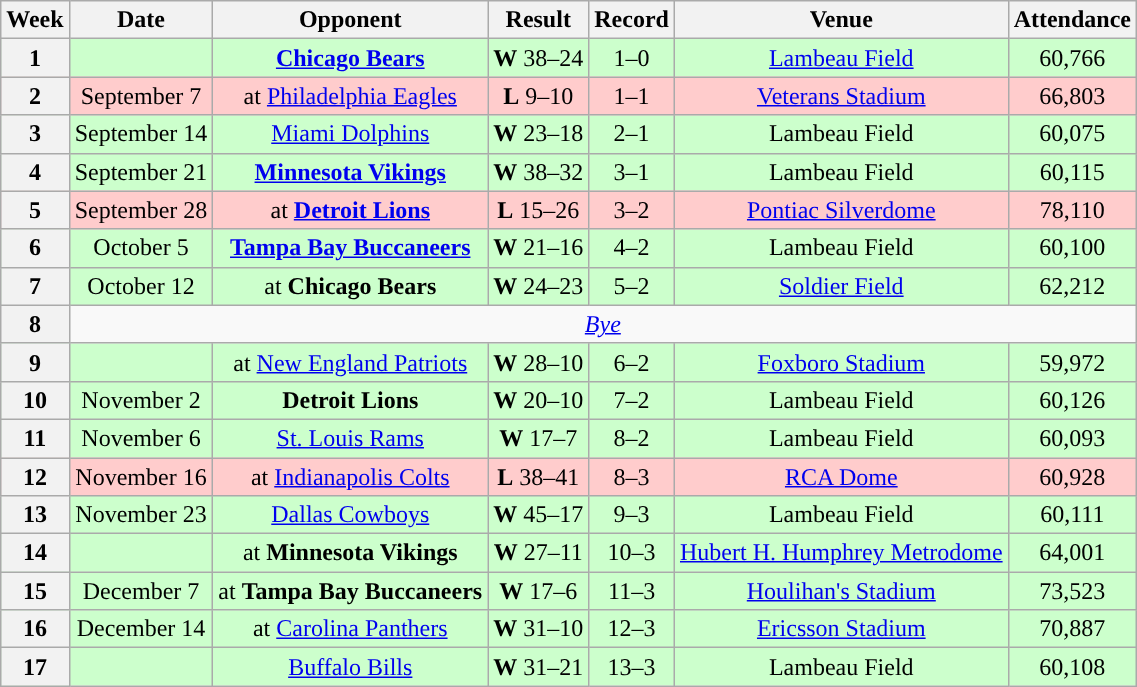<table class="wikitable" style="text-align:center">
<tr>
<th>Week</th>
<th>Date</th>
<th>Opponent</th>
<th>Result</th>
<th>Record</th>
<th>Venue</th>
<th>Attendance</th>
</tr>
<tr style="background:#cfc">
<th>1</th>
<td></td>
<td><strong><a href='#'>Chicago Bears</a></strong></td>
<td><strong>W</strong> 38–24</td>
<td>1–0</td>
<td><a href='#'>Lambeau Field</a></td>
<td>60,766</td>
</tr>
<tr style="background:#fcc">
<th>2</th>
<td>September 7</td>
<td>at <a href='#'>Philadelphia Eagles</a></td>
<td><strong>L</strong> 9–10</td>
<td>1–1</td>
<td><a href='#'>Veterans Stadium</a></td>
<td>66,803</td>
</tr>
<tr style="background:#cfc">
<th>3</th>
<td>September 14</td>
<td><a href='#'>Miami Dolphins</a></td>
<td><strong>W</strong> 23–18</td>
<td>2–1</td>
<td>Lambeau Field</td>
<td>60,075</td>
</tr>
<tr style="background:#cfc">
<th>4</th>
<td>September 21</td>
<td><strong><a href='#'>Minnesota Vikings</a></strong></td>
<td><strong>W</strong> 38–32</td>
<td>3–1</td>
<td>Lambeau Field</td>
<td>60,115</td>
</tr>
<tr style="background:#fcc">
<th>5</th>
<td>September 28</td>
<td>at <strong><a href='#'>Detroit Lions</a></strong></td>
<td><strong>L</strong> 15–26</td>
<td>3–2</td>
<td><a href='#'>Pontiac Silverdome</a></td>
<td>78,110</td>
</tr>
<tr style="background:#cfc">
<th>6</th>
<td>October 5</td>
<td><strong><a href='#'>Tampa Bay Buccaneers</a></strong></td>
<td><strong>W</strong> 21–16</td>
<td>4–2</td>
<td>Lambeau Field</td>
<td>60,100</td>
</tr>
<tr style="background:#cfc">
<th>7</th>
<td>October 12</td>
<td>at <strong>Chicago Bears</strong></td>
<td><strong>W</strong> 24–23</td>
<td>5–2</td>
<td><a href='#'>Soldier Field</a></td>
<td>62,212</td>
</tr>
<tr style="text-align:center;">
<th>8</th>
<td colspan="6"><em><a href='#'>Bye</a></em></td>
</tr>
<tr style="background:#cfc">
<th>9</th>
<td></td>
<td>at <a href='#'>New England Patriots</a></td>
<td><strong>W</strong> 28–10</td>
<td>6–2</td>
<td><a href='#'>Foxboro Stadium</a></td>
<td>59,972</td>
</tr>
<tr style="background:#cfc">
<th>10</th>
<td>November 2</td>
<td><strong>Detroit Lions</strong></td>
<td><strong>W</strong> 20–10</td>
<td>7–2</td>
<td>Lambeau Field</td>
<td>60,126</td>
</tr>
<tr style="background:#cfc">
<th>11</th>
<td>November 6</td>
<td><a href='#'>St. Louis Rams</a></td>
<td><strong>W</strong> 17–7</td>
<td>8–2</td>
<td>Lambeau Field</td>
<td>60,093</td>
</tr>
<tr style="background:#fcc">
<th>12</th>
<td>November 16</td>
<td>at <a href='#'>Indianapolis Colts</a></td>
<td><strong>L</strong> 38–41</td>
<td>8–3</td>
<td><a href='#'>RCA Dome</a></td>
<td>60,928</td>
</tr>
<tr style="background:#cfc">
<th>13</th>
<td>November 23</td>
<td><a href='#'>Dallas Cowboys</a></td>
<td><strong>W</strong> 45–17</td>
<td>9–3</td>
<td>Lambeau Field</td>
<td>60,111</td>
</tr>
<tr style="background:#cfc">
<th>14</th>
<td></td>
<td>at <strong>Minnesota Vikings</strong></td>
<td><strong>W</strong> 27–11</td>
<td>10–3</td>
<td><a href='#'>Hubert H. Humphrey Metrodome</a></td>
<td>64,001</td>
</tr>
<tr style="background:#cfc">
<th>15</th>
<td>December 7</td>
<td>at <strong>Tampa Bay Buccaneers</strong></td>
<td><strong>W</strong> 17–6</td>
<td>11–3</td>
<td><a href='#'>Houlihan's Stadium</a></td>
<td>73,523</td>
</tr>
<tr style="background:#cfc">
<th>16</th>
<td>December 14</td>
<td>at <a href='#'>Carolina Panthers</a></td>
<td><strong>W</strong> 31–10</td>
<td>12–3</td>
<td><a href='#'>Ericsson Stadium</a></td>
<td>70,887</td>
</tr>
<tr style="background:#cfc">
<th>17</th>
<td></td>
<td><a href='#'>Buffalo Bills</a></td>
<td><strong>W</strong> 31–21</td>
<td>13–3</td>
<td>Lambeau Field</td>
<td>60,108</td>
</tr>
</table>
